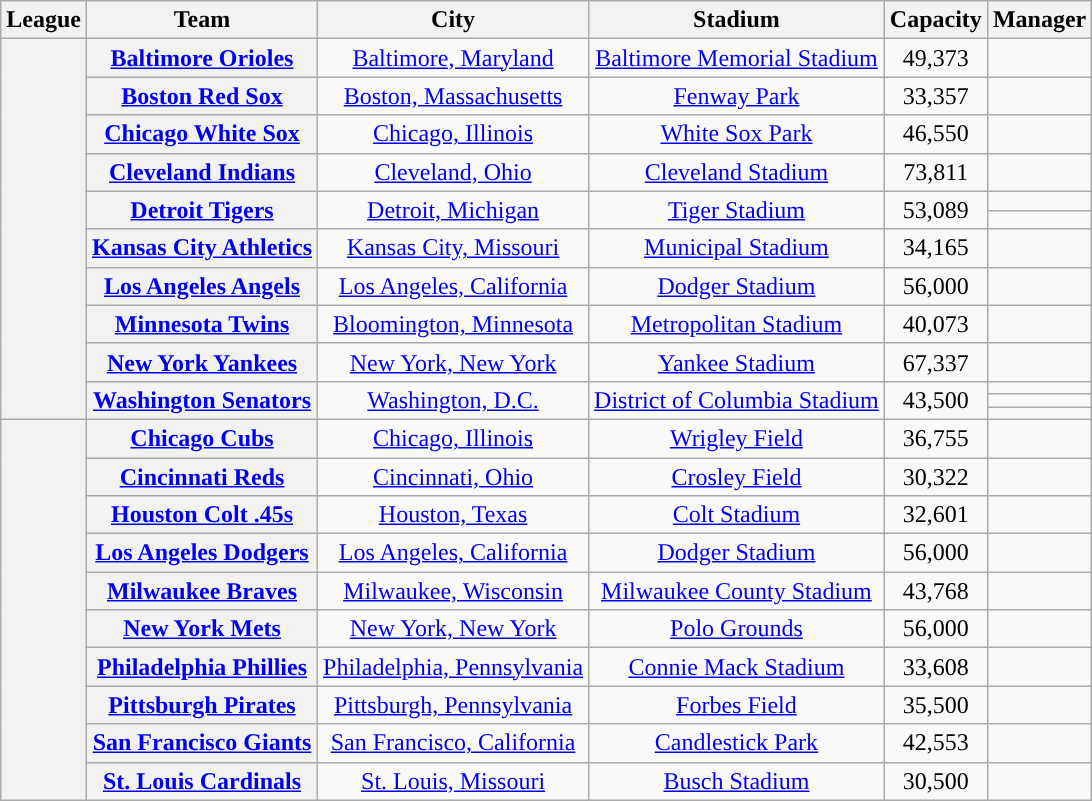<table class="wikitable sortable plainrowheaders" style="text-align:center;">
<tr>
<th scope="col">League</th>
<th scope="col">Team</th>
<th scope="col">City</th>
<th scope="col">Stadium</th>
<th scope="col">Capacity</th>
<th scope="col">Manager</th>
</tr>
<tr>
<th rowspan="13"></th>
<th scope="row"><a href='#'>Baltimore Orioles</a></th>
<td><a href='#'>Baltimore, Maryland</a></td>
<td><a href='#'>Baltimore Memorial Stadium</a></td>
<td>49,373</td>
<td></td>
</tr>
<tr>
<th scope="row"><a href='#'>Boston Red Sox</a></th>
<td><a href='#'>Boston, Massachusetts</a></td>
<td><a href='#'>Fenway Park</a></td>
<td>33,357</td>
<td></td>
</tr>
<tr>
<th scope="row"><a href='#'>Chicago White Sox</a></th>
<td><a href='#'>Chicago, Illinois</a></td>
<td><a href='#'>White Sox Park</a></td>
<td>46,550</td>
<td></td>
</tr>
<tr>
<th scope="row"><a href='#'>Cleveland Indians</a></th>
<td><a href='#'>Cleveland, Ohio</a></td>
<td><a href='#'>Cleveland Stadium</a></td>
<td>73,811</td>
<td></td>
</tr>
<tr>
<th rowspan="2" scope="row"><a href='#'>Detroit Tigers</a></th>
<td rowspan="2"><a href='#'>Detroit, Michigan</a></td>
<td rowspan="2"><a href='#'>Tiger Stadium</a></td>
<td rowspan="2">53,089</td>
<td></td>
</tr>
<tr>
<td></td>
</tr>
<tr>
<th scope="row"><a href='#'>Kansas City Athletics</a></th>
<td><a href='#'>Kansas City, Missouri</a></td>
<td><a href='#'>Municipal Stadium</a></td>
<td>34,165</td>
<td></td>
</tr>
<tr>
<th scope="row"><a href='#'>Los Angeles Angels</a></th>
<td><a href='#'>Los Angeles, California</a></td>
<td><a href='#'>Dodger Stadium</a></td>
<td>56,000</td>
<td></td>
</tr>
<tr>
<th scope="row"><a href='#'>Minnesota Twins</a></th>
<td><a href='#'>Bloomington, Minnesota</a></td>
<td><a href='#'>Metropolitan Stadium</a></td>
<td>40,073</td>
<td></td>
</tr>
<tr>
<th scope="row"><a href='#'>New York Yankees</a></th>
<td><a href='#'>New York, New York</a></td>
<td><a href='#'>Yankee Stadium</a></td>
<td>67,337</td>
<td></td>
</tr>
<tr>
<th rowspan="3" scope="row"><a href='#'>Washington Senators</a></th>
<td rowspan="3"><a href='#'>Washington, D.C.</a></td>
<td rowspan="3"><a href='#'>District of Columbia Stadium</a></td>
<td rowspan="3">43,500</td>
<td></td>
</tr>
<tr>
<td></td>
</tr>
<tr>
<td></td>
</tr>
<tr>
<th rowspan="10"></th>
<th scope="row"><a href='#'>Chicago Cubs</a></th>
<td><a href='#'>Chicago, Illinois</a></td>
<td><a href='#'>Wrigley Field</a></td>
<td>36,755</td>
<td></td>
</tr>
<tr>
<th scope="row"><a href='#'>Cincinnati Reds</a></th>
<td><a href='#'>Cincinnati, Ohio</a></td>
<td><a href='#'>Crosley Field</a></td>
<td>30,322</td>
<td></td>
</tr>
<tr>
<th scope="row"><a href='#'>Houston Colt .45s</a></th>
<td><a href='#'>Houston, Texas</a></td>
<td><a href='#'>Colt Stadium</a></td>
<td>32,601</td>
<td></td>
</tr>
<tr>
<th scope="row"><a href='#'>Los Angeles Dodgers</a></th>
<td><a href='#'>Los Angeles, California</a></td>
<td><a href='#'>Dodger Stadium</a></td>
<td>56,000</td>
<td></td>
</tr>
<tr>
<th scope="row"><a href='#'>Milwaukee Braves</a></th>
<td><a href='#'>Milwaukee, Wisconsin</a></td>
<td><a href='#'>Milwaukee County Stadium</a></td>
<td>43,768</td>
<td></td>
</tr>
<tr>
<th scope="row"><a href='#'>New York Mets</a></th>
<td><a href='#'>New York, New York</a></td>
<td><a href='#'>Polo Grounds</a></td>
<td>56,000</td>
<td></td>
</tr>
<tr>
<th scope="row"><a href='#'>Philadelphia Phillies</a></th>
<td><a href='#'>Philadelphia, Pennsylvania</a></td>
<td><a href='#'>Connie Mack Stadium</a></td>
<td>33,608</td>
<td></td>
</tr>
<tr>
<th scope="row"><a href='#'>Pittsburgh Pirates</a></th>
<td><a href='#'>Pittsburgh, Pennsylvania</a></td>
<td><a href='#'>Forbes Field</a></td>
<td>35,500</td>
<td></td>
</tr>
<tr>
<th scope="row"><a href='#'>San Francisco Giants</a></th>
<td><a href='#'>San Francisco, California</a></td>
<td><a href='#'>Candlestick Park</a></td>
<td>42,553</td>
<td></td>
</tr>
<tr>
<th scope="row"><a href='#'>St. Louis Cardinals</a></th>
<td><a href='#'>St. Louis, Missouri</a></td>
<td><a href='#'>Busch Stadium</a></td>
<td>30,500</td>
<td></td>
</tr>
</table>
